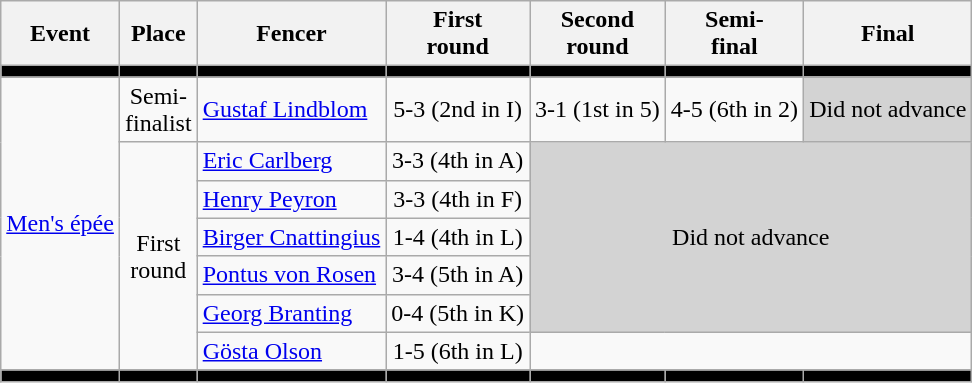<table class=wikitable>
<tr>
<th>Event</th>
<th>Place</th>
<th>Fencer</th>
<th>First <br> round</th>
<th>Second <br> round</th>
<th>Semi-<br>final</th>
<th>Final</th>
</tr>
<tr bgcolor=black>
<td></td>
<td></td>
<td></td>
<td></td>
<td></td>
<td></td>
<td></td>
</tr>
<tr align=center>
<td rowspan=7 align=left><a href='#'>Men's épée</a></td>
<td>Semi-<br>finalist</td>
<td align=left><a href='#'>Gustaf Lindblom</a></td>
<td>5-3 (2nd in I)</td>
<td>3-1 (1st in 5)</td>
<td>4-5 (6th in 2)</td>
<td bgcolor=lightgray>Did not advance</td>
</tr>
<tr align=center>
<td rowspan=6>First <br> round</td>
<td align=left><a href='#'>Eric Carlberg</a></td>
<td>3-3 (4th in A)</td>
<td rowspan=5 colspan=3 bgcolor=lightgray>Did not advance</td>
</tr>
<tr align=center>
<td align=left><a href='#'>Henry Peyron</a></td>
<td>3-3 (4th in F)</td>
</tr>
<tr align=center>
<td align=left><a href='#'>Birger Cnattingius</a></td>
<td>1-4 (4th in L)</td>
</tr>
<tr align=center>
<td align=left><a href='#'>Pontus von Rosen</a></td>
<td>3-4 (5th in A)</td>
</tr>
<tr align=center>
<td align=left><a href='#'>Georg Branting</a></td>
<td>0-4 (5th in K)</td>
</tr>
<tr align=center>
<td align=left><a href='#'>Gösta Olson</a></td>
<td>1-5 (6th in L)</td>
</tr>
<tr bgcolor=black>
<td></td>
<td></td>
<td></td>
<td></td>
<td></td>
<td></td>
<td></td>
</tr>
</table>
